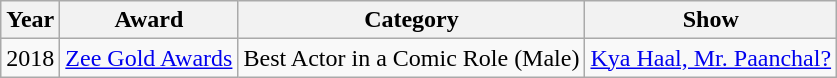<table class="wikitable">
<tr>
<th>Year</th>
<th>Award</th>
<th>Category</th>
<th>Show</th>
</tr>
<tr>
<td>2018</td>
<td><a href='#'>Zee Gold Awards</a></td>
<td>Best Actor in a Comic Role (Male)</td>
<td><a href='#'>Kya Haal, Mr. Paanchal?</a></td>
</tr>
</table>
